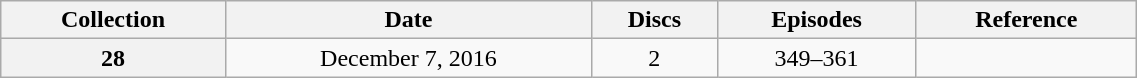<table class="wikitable" style="text-align: center; width: 60%;">
<tr>
<th scope="col" 175px;>Collection</th>
<th scope="col" 125px;>Date</th>
<th scope="col">Discs</th>
<th scope="col">Episodes</th>
<th scope="col">Reference</th>
</tr>
<tr>
<th scope="row">28</th>
<td>December 7, 2016</td>
<td>2</td>
<td>349–361</td>
<td></td>
</tr>
</table>
